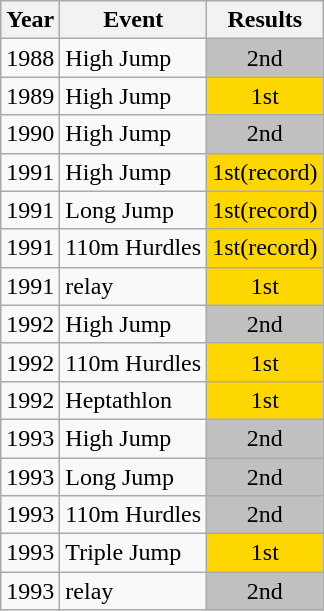<table class="wikitable">
<tr>
<th>Year</th>
<th>Event</th>
<th>Results</th>
</tr>
<tr>
<td>1988</td>
<td>High Jump</td>
<td bgcolor="silver" align="center">2nd</td>
</tr>
<tr>
<td>1989</td>
<td>High Jump</td>
<td bgcolor="gold" align="center">1st</td>
</tr>
<tr>
<td>1990</td>
<td>High Jump</td>
<td bgcolor="silver" align="center">2nd</td>
</tr>
<tr>
<td>1991</td>
<td>High Jump</td>
<td bgcolor="gold" align="center">1st(record)</td>
</tr>
<tr>
<td>1991</td>
<td>Long Jump</td>
<td bgcolor="gold" align="center">1st(record)</td>
</tr>
<tr>
<td>1991</td>
<td>110m Hurdles</td>
<td bgcolor="gold" align="center">1st(record)</td>
</tr>
<tr>
<td>1991</td>
<td> relay</td>
<td bgcolor="gold" align="center">1st</td>
</tr>
<tr>
<td>1992</td>
<td>High Jump</td>
<td bgcolor="silver" align="center">2nd</td>
</tr>
<tr>
<td>1992</td>
<td>110m Hurdles</td>
<td bgcolor="gold" align="center">1st</td>
</tr>
<tr>
<td>1992</td>
<td>Heptathlon</td>
<td bgcolor="gold" align="center">1st</td>
</tr>
<tr>
<td>1993</td>
<td>High Jump</td>
<td bgcolor="silver" align="center">2nd</td>
</tr>
<tr>
<td>1993</td>
<td>Long Jump</td>
<td bgcolor="silver" align="center">2nd</td>
</tr>
<tr>
<td>1993</td>
<td>110m Hurdles</td>
<td bgcolor="silver" align="center">2nd</td>
</tr>
<tr>
<td>1993</td>
<td>Triple Jump</td>
<td bgcolor="gold" align="center">1st</td>
</tr>
<tr>
<td>1993</td>
<td> relay</td>
<td bgcolor="silver" align="center">2nd</td>
</tr>
</table>
